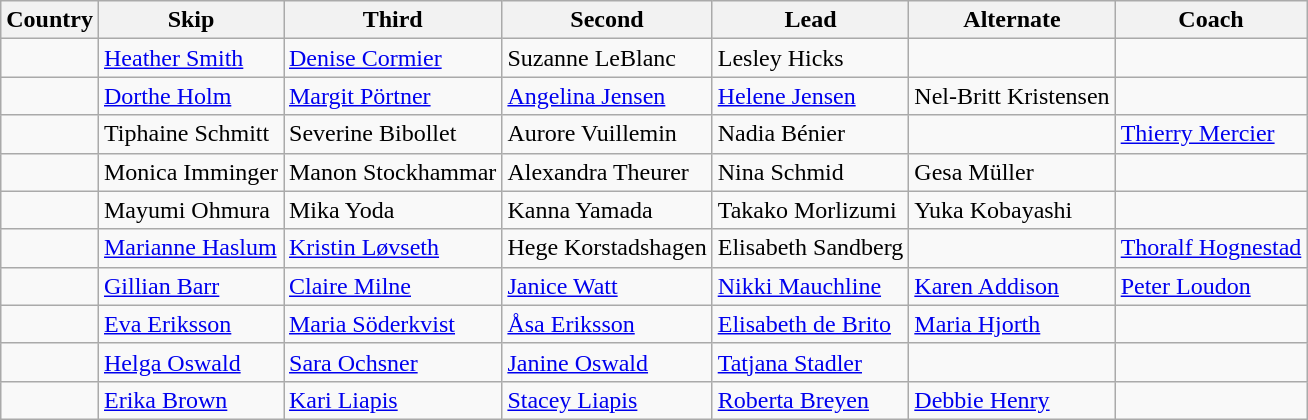<table class=wikitable>
<tr>
<th>Country</th>
<th>Skip</th>
<th>Third</th>
<th>Second</th>
<th>Lead</th>
<th>Alternate</th>
<th>Coach</th>
</tr>
<tr>
<td></td>
<td><a href='#'>Heather Smith</a></td>
<td><a href='#'>Denise Cormier</a></td>
<td>Suzanne LeBlanc</td>
<td>Lesley Hicks</td>
<td></td>
<td></td>
</tr>
<tr>
<td></td>
<td><a href='#'>Dorthe Holm</a></td>
<td><a href='#'>Margit Pörtner</a></td>
<td><a href='#'>Angelina Jensen</a></td>
<td><a href='#'>Helene Jensen</a></td>
<td>Nel-Britt Kristensen</td>
<td></td>
</tr>
<tr>
<td></td>
<td>Tiphaine Schmitt</td>
<td>Severine Bibollet</td>
<td>Aurore Vuillemin</td>
<td>Nadia Bénier</td>
<td></td>
<td><a href='#'>Thierry Mercier</a></td>
</tr>
<tr>
<td></td>
<td>Monica Imminger</td>
<td>Manon Stockhammar</td>
<td>Alexandra Theurer</td>
<td>Nina Schmid</td>
<td>Gesa Müller</td>
<td></td>
</tr>
<tr>
<td></td>
<td>Mayumi Ohmura</td>
<td>Mika Yoda</td>
<td>Kanna Yamada</td>
<td>Takako Morlizumi</td>
<td>Yuka Kobayashi</td>
<td></td>
</tr>
<tr>
<td></td>
<td><a href='#'>Marianne Haslum</a></td>
<td><a href='#'>Kristin Løvseth</a></td>
<td>Hege Korstadshagen</td>
<td>Elisabeth Sandberg</td>
<td></td>
<td><a href='#'>Thoralf Hognestad</a></td>
</tr>
<tr>
<td></td>
<td><a href='#'>Gillian Barr</a></td>
<td><a href='#'>Claire Milne</a></td>
<td><a href='#'>Janice Watt</a></td>
<td><a href='#'>Nikki Mauchline</a></td>
<td><a href='#'>Karen Addison</a></td>
<td><a href='#'>Peter Loudon</a></td>
</tr>
<tr>
<td></td>
<td><a href='#'>Eva Eriksson</a></td>
<td><a href='#'>Maria Söderkvist</a></td>
<td><a href='#'>Åsa Eriksson</a></td>
<td><a href='#'>Elisabeth de Brito</a></td>
<td><a href='#'>Maria Hjorth</a></td>
<td></td>
</tr>
<tr>
<td></td>
<td><a href='#'>Helga Oswald</a></td>
<td><a href='#'>Sara Ochsner</a></td>
<td><a href='#'>Janine Oswald</a></td>
<td><a href='#'>Tatjana Stadler</a></td>
<td></td>
<td></td>
</tr>
<tr>
<td></td>
<td><a href='#'>Erika Brown</a></td>
<td><a href='#'>Kari Liapis</a></td>
<td><a href='#'>Stacey Liapis</a></td>
<td><a href='#'>Roberta Breyen</a></td>
<td><a href='#'>Debbie Henry</a></td>
<td></td>
</tr>
</table>
